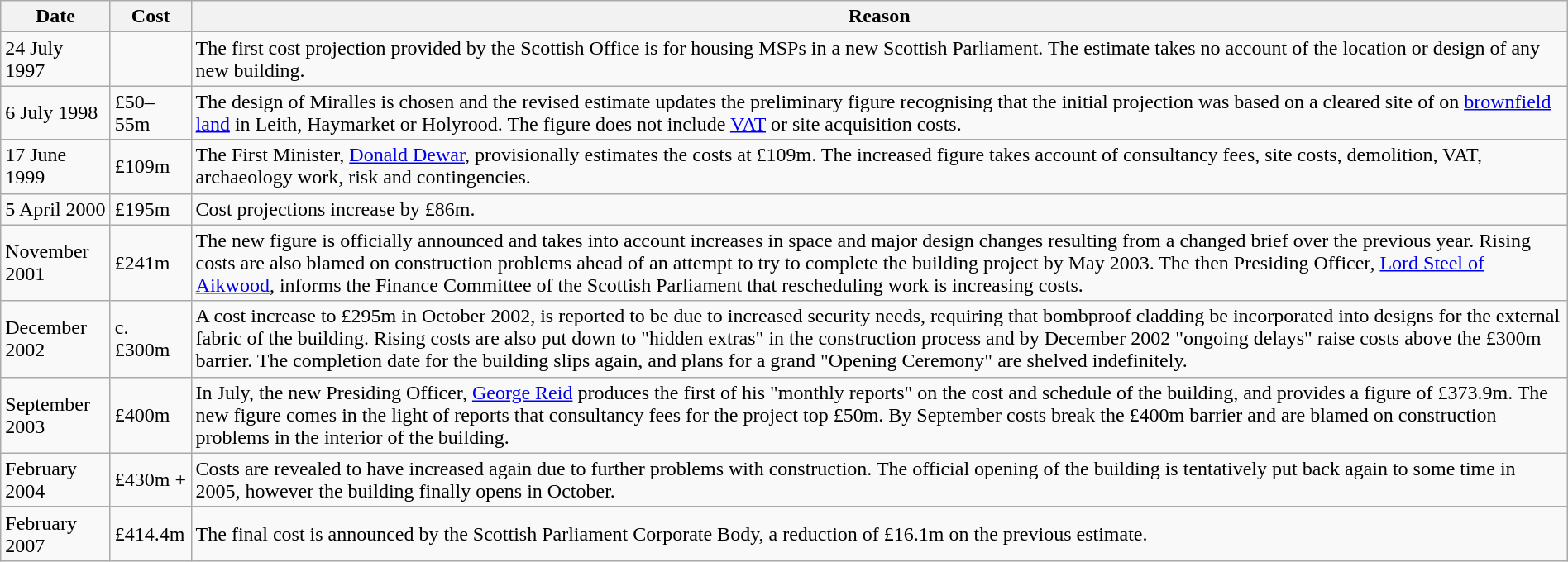<table class="wikitable" style="margin: 0 auto;">
<tr>
<th scope="col">Date</th>
<th scope="col">Cost</th>
<th scope="col">Reason</th>
</tr>
<tr>
<td>24 July 1997</td>
<td></td>
<td>The first cost projection provided by the Scottish Office is for housing MSPs in a new Scottish Parliament. The estimate takes no account of the location or design of any new building.</td>
</tr>
<tr>
<td>6 July 1998</td>
<td>£50–55m</td>
<td>The design of Miralles is chosen and the revised estimate updates the preliminary figure recognising that the initial projection was based on a cleared site of  on <a href='#'>brownfield land</a> in Leith, Haymarket or Holyrood. The figure does not include <a href='#'>VAT</a> or site acquisition costs.</td>
</tr>
<tr>
<td>17 June 1999</td>
<td>£109m</td>
<td>The First Minister, <a href='#'>Donald Dewar</a>, provisionally estimates the costs at £109m. The increased figure takes account of consultancy fees, site costs, demolition, VAT, archaeology work, risk and contingencies.</td>
</tr>
<tr>
<td>5 April 2000</td>
<td>£195m</td>
<td>Cost projections increase by £86m.</td>
</tr>
<tr>
<td>November 2001</td>
<td>£241m</td>
<td>The new figure is officially announced and takes into account increases in space and major design changes resulting from a changed brief over the previous year. Rising costs are also blamed on construction problems ahead of an attempt to try to complete the building project by May 2003. The then Presiding Officer, <a href='#'>Lord Steel of Aikwood</a>, informs the Finance Committee of the Scottish Parliament that rescheduling work is increasing costs.</td>
</tr>
<tr>
<td>December 2002</td>
<td>c. £300m</td>
<td>A cost increase to £295m in October 2002, is reported to be due to increased security needs, requiring that bombproof cladding be incorporated into designs for the external fabric of the building. Rising costs are also put down to "hidden extras" in the construction process and by December 2002 "ongoing delays" raise costs above the £300m barrier. The completion date for the building slips again, and plans for a grand "Opening Ceremony" are shelved indefinitely.</td>
</tr>
<tr>
<td>September 2003</td>
<td>£400m</td>
<td>In July, the new Presiding Officer, <a href='#'>George Reid</a> produces the first of his "monthly reports" on the cost and schedule of the building, and provides a figure of £373.9m. The new figure comes in the light of reports that consultancy fees for the project top £50m. By September costs break the £400m barrier and are blamed on construction problems in the interior of the building.</td>
</tr>
<tr>
<td>February 2004</td>
<td>£430m +</td>
<td>Costs are revealed to have increased again due to further problems with construction. The official opening of the building is tentatively put back again to some time in 2005, however the building finally opens in October.</td>
</tr>
<tr>
<td>February 2007</td>
<td>£414.4m</td>
<td>The final cost is announced by the Scottish Parliament Corporate Body, a reduction of £16.1m on the previous estimate.</td>
</tr>
</table>
